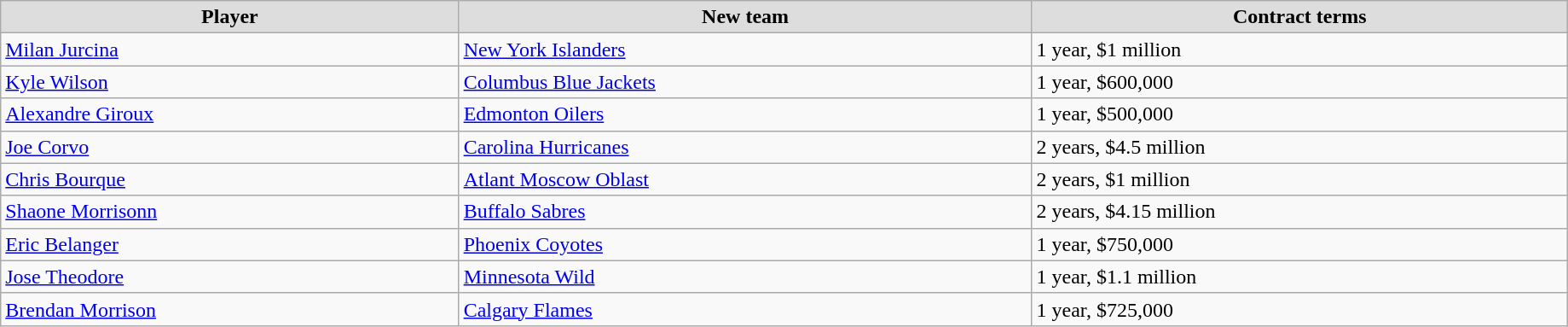<table class="wikitable" width=97%>
<tr align="center"  bgcolor="#dddddd">
<td><strong>Player</strong></td>
<td><strong>New team</strong></td>
<td><strong>Contract terms</strong></td>
</tr>
<tr>
<td><a href='#'>Milan Jurcina</a></td>
<td><a href='#'>New York Islanders</a></td>
<td>1 year, $1 million</td>
</tr>
<tr>
<td><a href='#'>Kyle Wilson</a></td>
<td><a href='#'>Columbus Blue Jackets</a></td>
<td>1 year, $600,000</td>
</tr>
<tr>
<td><a href='#'>Alexandre Giroux</a></td>
<td><a href='#'>Edmonton Oilers</a></td>
<td>1 year, $500,000</td>
</tr>
<tr>
<td><a href='#'>Joe Corvo</a></td>
<td><a href='#'>Carolina Hurricanes</a></td>
<td>2 years, $4.5 million</td>
</tr>
<tr>
<td><a href='#'>Chris Bourque</a></td>
<td><a href='#'>Atlant Moscow Oblast</a></td>
<td>2 years, $1 million</td>
</tr>
<tr>
<td><a href='#'>Shaone Morrisonn</a></td>
<td><a href='#'>Buffalo Sabres</a></td>
<td>2 years, $4.15 million</td>
</tr>
<tr>
<td><a href='#'>Eric Belanger</a></td>
<td><a href='#'>Phoenix Coyotes</a></td>
<td>1 year, $750,000</td>
</tr>
<tr>
<td><a href='#'>Jose Theodore</a></td>
<td><a href='#'>Minnesota Wild</a></td>
<td>1 year, $1.1 million</td>
</tr>
<tr>
<td><a href='#'>Brendan Morrison</a></td>
<td><a href='#'>Calgary Flames</a></td>
<td>1 year, $725,000</td>
</tr>
</table>
